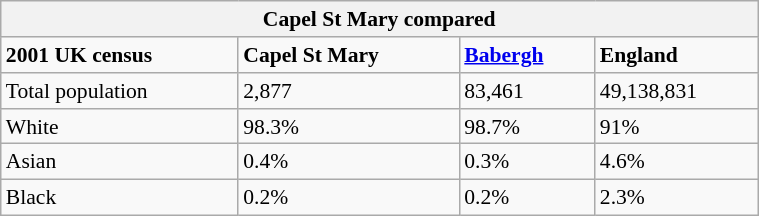<table class="wikitable" style="float: right; margin-left: 2em; width: 40%; font-size: 90%;" cellspacing="3">
<tr>
<th colspan="4"><strong>Capel St Mary compared</strong></th>
</tr>
<tr>
<td><strong>2001 UK census</strong></td>
<td><strong>Capel St Mary</strong></td>
<td><strong><a href='#'>Babergh</a></strong></td>
<td><strong>England</strong></td>
</tr>
<tr>
<td>Total population</td>
<td>2,877</td>
<td>83,461</td>
<td>49,138,831</td>
</tr>
<tr>
<td>White</td>
<td>98.3%</td>
<td>98.7%</td>
<td>91%</td>
</tr>
<tr>
<td>Asian</td>
<td>0.4%</td>
<td>0.3%</td>
<td>4.6%</td>
</tr>
<tr>
<td>Black</td>
<td>0.2%</td>
<td>0.2%</td>
<td>2.3%</td>
</tr>
</table>
